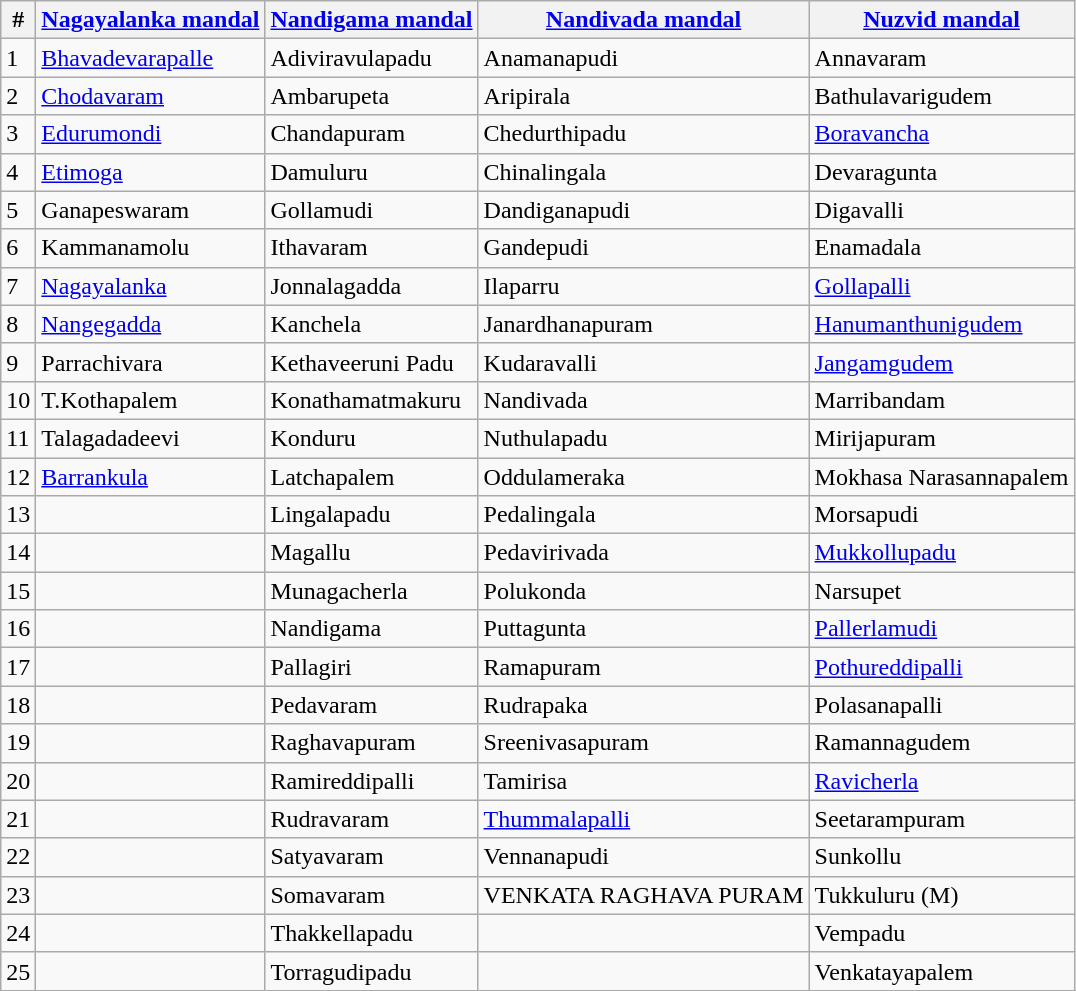<table class="wikitable">
<tr>
<th>#</th>
<th><a href='#'>Nagayalanka mandal</a></th>
<th><a href='#'>Nandigama mandal</a></th>
<th><a href='#'>Nandivada mandal</a></th>
<th><a href='#'>Nuzvid mandal</a></th>
</tr>
<tr>
<td>1</td>
<td><a href='#'>Bhavadevarapalle</a></td>
<td>Adiviravulapadu</td>
<td>Anamanapudi</td>
<td>Annavaram</td>
</tr>
<tr>
<td>2</td>
<td><a href='#'>Chodavaram</a></td>
<td>Ambarupeta</td>
<td>Aripirala</td>
<td>Bathulavarigudem</td>
</tr>
<tr>
<td>3</td>
<td><a href='#'>Edurumondi</a></td>
<td>Chandapuram</td>
<td>Chedurthipadu</td>
<td><a href='#'>Boravancha</a></td>
</tr>
<tr>
<td>4</td>
<td><a href='#'>Etimoga</a></td>
<td>Damuluru</td>
<td>Chinalingala</td>
<td>Devaragunta</td>
</tr>
<tr>
<td>5</td>
<td>Ganapeswaram</td>
<td>Gollamudi</td>
<td>Dandiganapudi</td>
<td>Digavalli</td>
</tr>
<tr>
<td>6</td>
<td>Kammanamolu</td>
<td>Ithavaram</td>
<td>Gandepudi</td>
<td>Enamadala</td>
</tr>
<tr>
<td>7</td>
<td><a href='#'>Nagayalanka</a></td>
<td>Jonnalagadda</td>
<td>Ilaparru</td>
<td><a href='#'>Gollapalli</a></td>
</tr>
<tr>
<td>8</td>
<td><a href='#'>Nangegadda</a></td>
<td>Kanchela</td>
<td>Janardhanapuram</td>
<td><a href='#'>Hanumanthunigudem</a></td>
</tr>
<tr>
<td>9</td>
<td>Parrachivara</td>
<td>Kethaveeruni Padu</td>
<td>Kudaravalli</td>
<td><a href='#'>Jangamgudem</a></td>
</tr>
<tr>
<td>10</td>
<td>T.Kothapalem</td>
<td>Konathamatmakuru</td>
<td>Nandivada</td>
<td>Marribandam</td>
</tr>
<tr>
<td>11</td>
<td>Talagadadeevi</td>
<td>Konduru</td>
<td>Nuthulapadu</td>
<td>Mirijapuram</td>
</tr>
<tr>
<td>12</td>
<td><a href='#'>Barrankula</a></td>
<td>Latchapalem</td>
<td>Oddulameraka</td>
<td>Mokhasa Narasannapalem</td>
</tr>
<tr>
<td>13</td>
<td></td>
<td>Lingalapadu</td>
<td>Pedalingala</td>
<td>Morsapudi</td>
</tr>
<tr>
<td>14</td>
<td></td>
<td>Magallu</td>
<td>Pedavirivada</td>
<td><a href='#'>Mukkollupadu</a></td>
</tr>
<tr>
<td>15</td>
<td></td>
<td>Munagacherla</td>
<td>Polukonda</td>
<td>Narsupet</td>
</tr>
<tr>
<td>16</td>
<td></td>
<td>Nandigama</td>
<td>Puttagunta</td>
<td><a href='#'>Pallerlamudi</a></td>
</tr>
<tr>
<td>17</td>
<td></td>
<td>Pallagiri</td>
<td>Ramapuram</td>
<td><a href='#'>Pothureddipalli</a></td>
</tr>
<tr>
<td>18</td>
<td></td>
<td>Pedavaram</td>
<td>Rudrapaka</td>
<td>Polasanapalli</td>
</tr>
<tr>
<td>19</td>
<td></td>
<td>Raghavapuram</td>
<td>Sreenivasapuram</td>
<td>Ramannagudem</td>
</tr>
<tr>
<td>20</td>
<td></td>
<td>Ramireddipalli</td>
<td>Tamirisa</td>
<td><a href='#'>Ravicherla</a></td>
</tr>
<tr>
<td>21</td>
<td></td>
<td>Rudravaram</td>
<td><a href='#'>Thummalapalli</a></td>
<td>Seetarampuram</td>
</tr>
<tr>
<td>22</td>
<td></td>
<td>Satyavaram</td>
<td>Vennanapudi</td>
<td>Sunkollu</td>
</tr>
<tr>
<td>23</td>
<td></td>
<td>Somavaram</td>
<td>VENKATA RAGHAVA PURAM</td>
<td>Tukkuluru (M)</td>
</tr>
<tr>
<td>24</td>
<td></td>
<td>Thakkellapadu</td>
<td></td>
<td>Vempadu</td>
</tr>
<tr>
<td>25</td>
<td></td>
<td>Torragudipadu</td>
<td></td>
<td>Venkatayapalem</td>
</tr>
</table>
